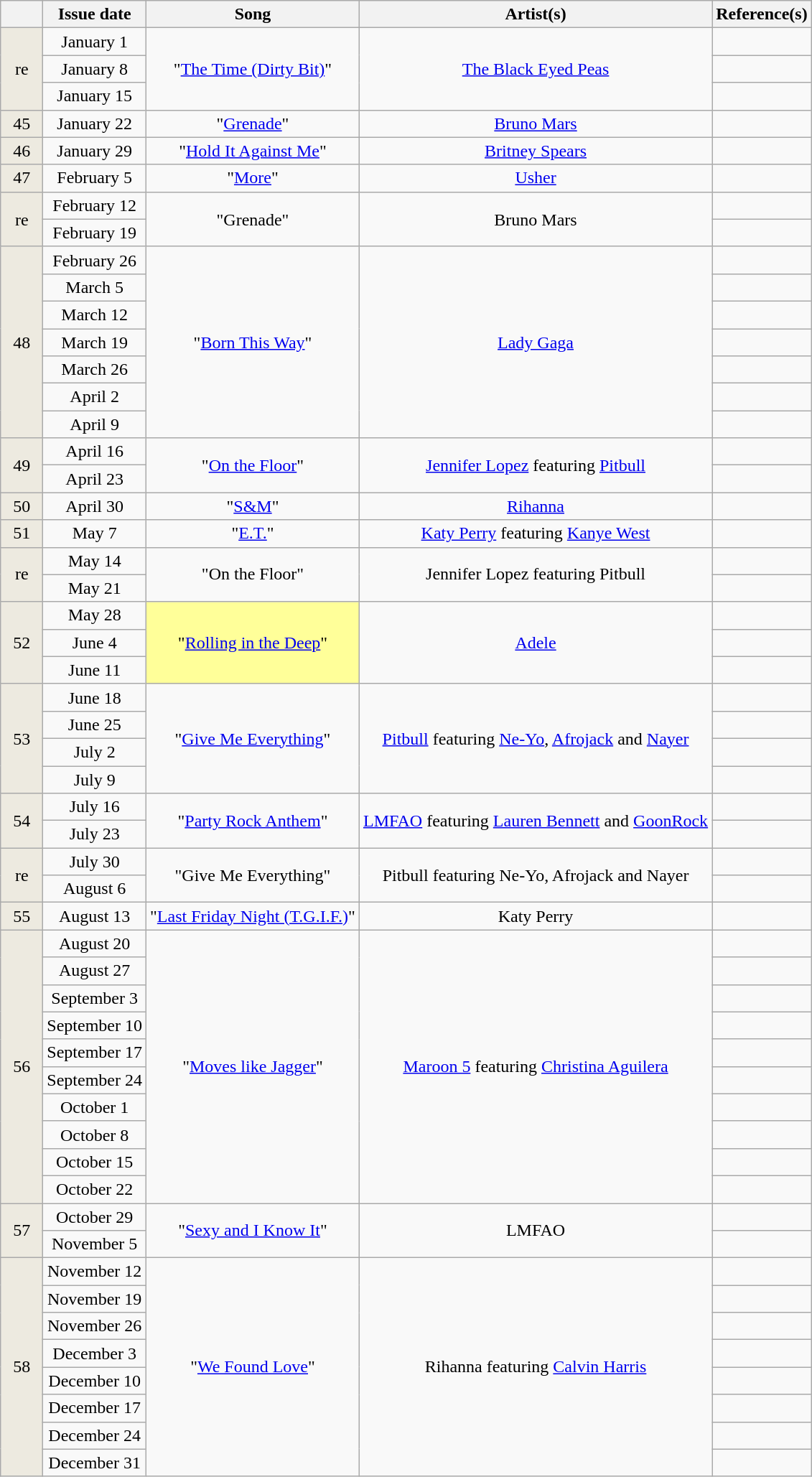<table class="wikitable" style="text-align: center;">
<tr>
<th scope="col" style="width:2em;"></th>
<th>Issue date</th>
<th>Song</th>
<th>Artist(s)</th>
<th>Reference(s)</th>
</tr>
<tr>
<td style="background-color:#EDEAE0;" rowspan="3">re</td>
<td>January 1</td>
<td style="text-align: center;" rowspan="3">"<a href='#'>The Time (Dirty Bit)</a>"</td>
<td style="text-align: center;" rowspan="3"><a href='#'>The Black Eyed Peas</a></td>
<td style="text-align: center;" rowspan="1"></td>
</tr>
<tr>
<td>January 8</td>
<td style="text-align: center;" rowspan="1"></td>
</tr>
<tr>
<td>January 15</td>
<td style="text-align: center;" rowspan="1"></td>
</tr>
<tr>
<td style="background-color:#EDEAE0;">45</td>
<td>January 22</td>
<td style="text-align: center;" rowspan="1">"<a href='#'>Grenade</a>"</td>
<td style="text-align: center;" rowspan="1"><a href='#'>Bruno Mars</a></td>
<td style="text-align: center;" rowspan="1"></td>
</tr>
<tr>
<td style="background-color:#EDEAE0;">46</td>
<td>January 29</td>
<td style="text-align: center;" rowspan="1">"<a href='#'>Hold It Against Me</a>"</td>
<td style="text-align: center;" rowspan="1"><a href='#'>Britney Spears</a></td>
<td style="text-align: center;" rowspan="1"></td>
</tr>
<tr>
<td style="background-color:#EDEAE0;">47</td>
<td>February 5</td>
<td style="text-align: center;" rowspan="1">"<a href='#'>More</a>"</td>
<td style="text-align: center;" rowspan="1"><a href='#'>Usher</a></td>
<td style="text-align: center;" rowspan="1"></td>
</tr>
<tr>
<td style="background-color:#EDEAE0;" rowspan="2">re</td>
<td>February 12</td>
<td style="text-align: center;" rowspan="2">"Grenade"</td>
<td style="text-align: center;" rowspan="2">Bruno Mars</td>
<td style="text-align: center;" rowspan="1"></td>
</tr>
<tr>
<td>February 19</td>
<td style="text-align: center;" rowspan="1"></td>
</tr>
<tr>
<td style="background-color:#EDEAE0;" rowspan="7">48</td>
<td>February 26</td>
<td style="text-align: center;" rowspan="7">"<a href='#'>Born This Way</a>"</td>
<td style="text-align: center;" rowspan="7"><a href='#'>Lady Gaga</a></td>
<td style="text-align: center;" rowspan="1"></td>
</tr>
<tr>
<td>March 5</td>
<td style="text-align: center;" rowspan="1"></td>
</tr>
<tr>
<td>March 12</td>
<td style="text-align: center;" rowspan="1"></td>
</tr>
<tr>
<td>March 19</td>
<td style="text-align: center;" rowspan="1"></td>
</tr>
<tr>
<td>March 26</td>
<td style="text-align: center;" rowspan="1"></td>
</tr>
<tr>
<td>April 2</td>
<td style="text-align: center;" rowspan="1"></td>
</tr>
<tr>
<td>April 9</td>
<td style="text-align: center;" rowspan="1"></td>
</tr>
<tr>
<td style="background-color:#EDEAE0;" rowspan="2">49</td>
<td>April 16</td>
<td style="text-align: center;" rowspan="2">"<a href='#'>On the Floor</a>"</td>
<td style="text-align: center;" rowspan="2"><a href='#'>Jennifer Lopez</a> featuring <a href='#'>Pitbull</a></td>
<td style="text-align: center;" rowspan="1"></td>
</tr>
<tr>
<td>April 23</td>
<td style="text-align: center;"></td>
</tr>
<tr>
<td style="background-color:#EDEAE0;">50</td>
<td>April 30</td>
<td style="text-align: center;" rowspan="1">"<a href='#'>S&M</a>"</td>
<td style="text-align: center;" rowspan="1"><a href='#'>Rihanna</a></td>
<td style="text-align: center;" rowspan="1"></td>
</tr>
<tr>
<td style="background-color:#EDEAE0;">51</td>
<td>May 7</td>
<td style="text-align: center;" rowspan="1">"<a href='#'>E.T.</a>"</td>
<td style="text-align: center;" rowspan="1"><a href='#'>Katy Perry</a> featuring <a href='#'>Kanye West</a></td>
<td style="text-align: center;" rowspan="1"></td>
</tr>
<tr>
<td style="background-color:#EDEAE0;" rowspan="2">re</td>
<td>May 14</td>
<td style="text-align: center;" rowspan="2">"On the Floor"</td>
<td style="text-align: center;" rowspan="2">Jennifer Lopez featuring Pitbull</td>
<td style="text-align: center;" rowspan="1"></td>
</tr>
<tr>
<td>May 21</td>
<td style="text-align: center;"></td>
</tr>
<tr>
<td style="background-color:#EDEAE0;" rowspan="3">52</td>
<td>May 28</td>
<td bgcolor=#FFFF99 style="text-align: center;" rowspan="3">"<a href='#'>Rolling in the Deep</a>" </td>
<td style="text-align: center;" rowspan="3"><a href='#'>Adele</a></td>
<td style="text-align: center;" rowspan="1"></td>
</tr>
<tr>
<td>June 4</td>
<td style="text-align: center;"></td>
</tr>
<tr>
<td>June 11</td>
<td style="text-align: center;"></td>
</tr>
<tr>
<td style="background-color:#EDEAE0;" rowspan="4">53</td>
<td>June 18</td>
<td style="text-align: center;" rowspan="4">"<a href='#'>Give Me Everything</a>"</td>
<td style="text-align: center;" rowspan="4"><a href='#'>Pitbull</a> featuring <a href='#'>Ne-Yo</a>, <a href='#'>Afrojack</a> and <a href='#'>Nayer</a></td>
<td style="text-align: center;"></td>
</tr>
<tr>
<td>June 25</td>
<td style="text-align: center;"></td>
</tr>
<tr>
<td>July 2</td>
<td style="text-align: center;"></td>
</tr>
<tr>
<td>July 9</td>
<td style="text-align: center;"></td>
</tr>
<tr>
<td style="background-color:#EDEAE0;" rowspan="2">54</td>
<td>July 16</td>
<td style="text-align: center;" rowspan="2">"<a href='#'>Party Rock Anthem</a>"</td>
<td style="text-align: center;" rowspan="2"><a href='#'>LMFAO</a> featuring <a href='#'>Lauren Bennett</a> and <a href='#'>GoonRock</a></td>
<td style="text-align: center;"></td>
</tr>
<tr>
<td>July 23</td>
<td style="text-align: center;"></td>
</tr>
<tr>
<td style="background-color:#EDEAE0;" rowspan="2">re</td>
<td>July 30</td>
<td style="text-align: center;" rowspan="2">"Give Me Everything"</td>
<td style="text-align: center;" rowspan="2">Pitbull featuring Ne-Yo, Afrojack and Nayer</td>
<td style="text-align: center;"></td>
</tr>
<tr>
<td>August 6</td>
<td style="text-align: center;"></td>
</tr>
<tr>
<td style="background-color:#EDEAE0;">55</td>
<td>August 13</td>
<td style="text-align: center;" rowspan="1">"<a href='#'>Last Friday Night (T.G.I.F.)</a>"</td>
<td style="text-align: center;" rowspan="1">Katy Perry</td>
<td style="text-align: center;"></td>
</tr>
<tr>
<td style="background-color:#EDEAE0;" rowspan="10">56</td>
<td>August 20</td>
<td style="text-align: center;" rowspan="10">"<a href='#'>Moves like Jagger</a>"</td>
<td style="text-align: center;" rowspan="10"><a href='#'>Maroon 5</a> featuring <a href='#'>Christina Aguilera</a></td>
<td style="text-align: center;"></td>
</tr>
<tr>
<td>August 27</td>
<td style="text-align: center;"></td>
</tr>
<tr>
<td>September 3</td>
<td style="text-align: center;"></td>
</tr>
<tr>
<td>September 10</td>
<td style="text-align: center;"></td>
</tr>
<tr>
<td>September 17</td>
<td style="text-align: center;"></td>
</tr>
<tr>
<td>September 24</td>
<td style="text-align: center;"></td>
</tr>
<tr>
<td>October 1</td>
<td style="text-align: center;"></td>
</tr>
<tr>
<td>October 8</td>
<td style="text-align: center;"></td>
</tr>
<tr>
<td>October 15</td>
<td style="text-align: center;"></td>
</tr>
<tr>
<td>October 22</td>
<td style="text-align: center;"></td>
</tr>
<tr>
<td style="background-color:#EDEAE0;" rowspan="2">57</td>
<td>October 29</td>
<td style="text-align: center;" rowspan="2">"<a href='#'>Sexy and I Know It</a>"</td>
<td style="text-align: center;" rowspan="2">LMFAO</td>
<td style="text-align: center;"></td>
</tr>
<tr>
<td>November 5</td>
<td style="text-align: center;"></td>
</tr>
<tr>
<td style="background-color:#EDEAE0;" rowspan="8">58</td>
<td>November 12</td>
<td style="text-align: center;" rowspan="8">"<a href='#'>We Found Love</a>"</td>
<td style="text-align: center;" rowspan="8">Rihanna featuring <a href='#'>Calvin Harris</a></td>
<td style="text-align: center;"></td>
</tr>
<tr>
<td>November 19</td>
<td style="text-align: center;"></td>
</tr>
<tr>
<td>November 26</td>
<td style="text-align: center;"></td>
</tr>
<tr>
<td>December 3</td>
<td style="text-align: center;"></td>
</tr>
<tr>
<td>December 10</td>
<td style="text-align: center;"></td>
</tr>
<tr>
<td>December 17</td>
<td style="text-align: center;"></td>
</tr>
<tr>
<td>December 24</td>
<td style="text-align: center;"></td>
</tr>
<tr>
<td>December 31</td>
<td style="text-align: center;"></td>
</tr>
</table>
